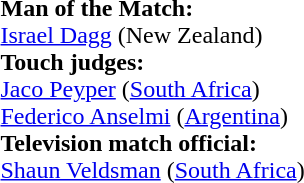<table style="width:50%">
<tr>
<td><br><strong>Man of the Match:</strong>
<br><a href='#'>Israel Dagg</a> (New Zealand)<br><strong>Touch judges:</strong>
<br><a href='#'>Jaco Peyper</a> (<a href='#'>South Africa</a>)
<br><a href='#'>Federico Anselmi</a> (<a href='#'>Argentina</a>)
<br><strong>Television match official:</strong>
<br><a href='#'>Shaun Veldsman</a> (<a href='#'>South Africa</a>)</td>
</tr>
</table>
